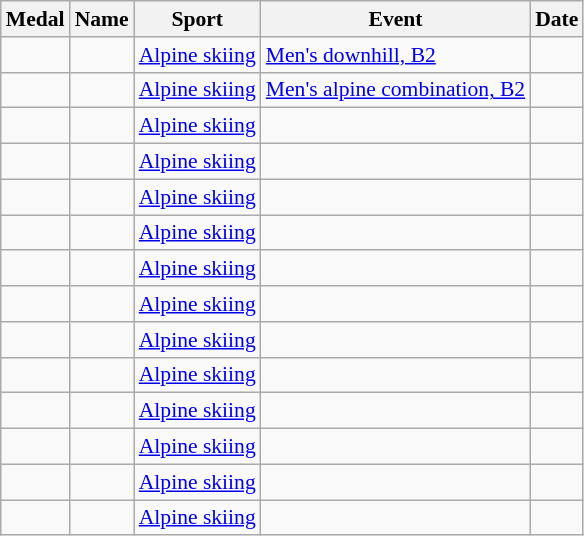<table class="wikitable sortable" style="font-size:90%">
<tr>
<th>Medal</th>
<th>Name</th>
<th>Sport</th>
<th>Event</th>
<th>Date</th>
</tr>
<tr>
<td></td>
<td></td>
<td><a href='#'>Alpine skiing</a></td>
<td><a href='#'>Men's downhill, B2</a></td>
<td></td>
</tr>
<tr>
<td></td>
<td></td>
<td><a href='#'>Alpine skiing</a></td>
<td><a href='#'>Men's alpine combination, B2</a></td>
<td></td>
</tr>
<tr>
<td></td>
<td></td>
<td><a href='#'>Alpine skiing</a></td>
<td></td>
<td></td>
</tr>
<tr>
<td></td>
<td></td>
<td><a href='#'>Alpine skiing</a></td>
<td></td>
<td></td>
</tr>
<tr>
<td></td>
<td></td>
<td><a href='#'>Alpine skiing</a></td>
<td></td>
<td></td>
</tr>
<tr>
<td></td>
<td></td>
<td><a href='#'>Alpine skiing</a></td>
<td></td>
<td></td>
</tr>
<tr>
<td></td>
<td></td>
<td><a href='#'>Alpine skiing</a></td>
<td></td>
<td></td>
</tr>
<tr>
<td></td>
<td></td>
<td><a href='#'>Alpine skiing</a></td>
<td></td>
<td></td>
</tr>
<tr>
<td></td>
<td></td>
<td><a href='#'>Alpine skiing</a></td>
<td></td>
<td></td>
</tr>
<tr>
<td></td>
<td></td>
<td><a href='#'>Alpine skiing</a></td>
<td></td>
<td></td>
</tr>
<tr>
<td></td>
<td></td>
<td><a href='#'>Alpine skiing</a></td>
<td></td>
<td></td>
</tr>
<tr>
<td></td>
<td></td>
<td><a href='#'>Alpine skiing</a></td>
<td></td>
<td></td>
</tr>
<tr>
<td></td>
<td></td>
<td><a href='#'>Alpine skiing</a></td>
<td></td>
<td></td>
</tr>
<tr>
<td></td>
<td></td>
<td><a href='#'>Alpine skiing</a></td>
<td></td>
<td></td>
</tr>
</table>
